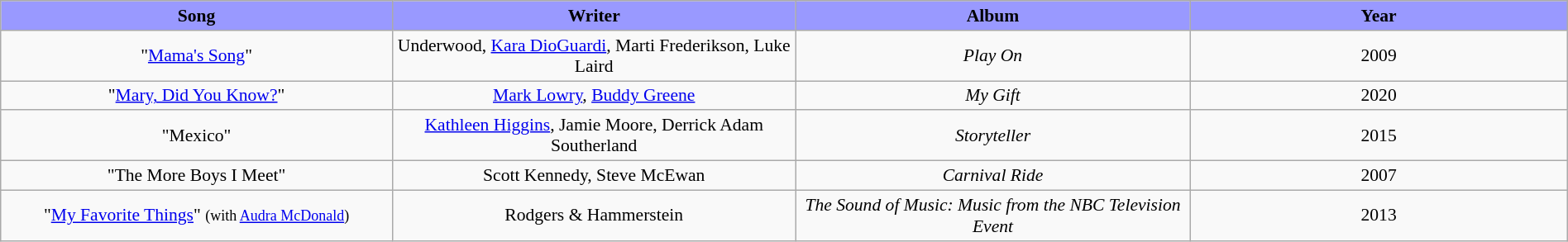<table class="wikitable" style="margin:0.5em auto; clear:both; font-size:.9em; text-align:center; width:100%">
<tr>
<th width="500" style="background: #99F;">Song</th>
<th width="500" style="background: #99F;">Writer</th>
<th width="500" style="background: #99F;">Album</th>
<th width="500" style="background: #99F;">Year</th>
</tr>
<tr>
<td>"<a href='#'>Mama's Song</a>"</td>
<td>Underwood, <a href='#'>Kara DioGuardi</a>, Marti Frederikson, Luke Laird</td>
<td><em>Play On</em></td>
<td>2009</td>
</tr>
<tr>
<td>"<a href='#'>Mary, Did You Know?</a>"</td>
<td><a href='#'>Mark Lowry</a>, <a href='#'>Buddy Greene</a></td>
<td><em>My Gift</em></td>
<td>2020</td>
</tr>
<tr>
<td>"Mexico"</td>
<td><a href='#'>Kathleen Higgins</a>, Jamie Moore, Derrick Adam Southerland</td>
<td><em>Storyteller</em></td>
<td>2015</td>
</tr>
<tr>
<td>"The More Boys I Meet"</td>
<td>Scott Kennedy, Steve McEwan</td>
<td><em>Carnival Ride</em></td>
<td>2007</td>
</tr>
<tr>
<td>"<a href='#'>My Favorite Things</a>" <small>(with <a href='#'>Audra McDonald</a>)</small></td>
<td>Rodgers & Hammerstein</td>
<td><em>The Sound of Music: Music from the NBC Television Event</em></td>
<td>2013</td>
</tr>
</table>
